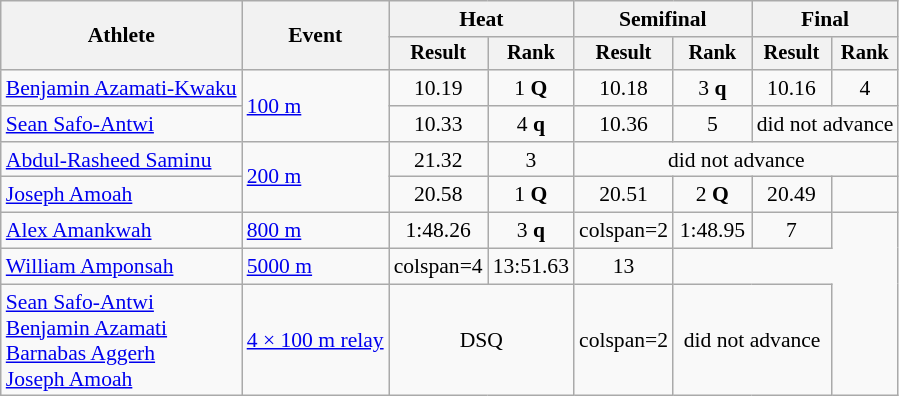<table class="wikitable" style="font-size:90%">
<tr>
<th rowspan=2>Athlete</th>
<th rowspan=2>Event</th>
<th colspan=2>Heat</th>
<th colspan=2>Semifinal</th>
<th colspan=2>Final</th>
</tr>
<tr style="font-size:95%">
<th>Result</th>
<th>Rank</th>
<th>Result</th>
<th>Rank</th>
<th>Result</th>
<th>Rank</th>
</tr>
<tr align=center>
<td align=left><a href='#'>Benjamin Azamati-Kwaku</a></td>
<td align=left rowspan=2><a href='#'>100 m</a></td>
<td>10.19</td>
<td>1 <strong>Q</strong></td>
<td>10.18</td>
<td>3 <strong>q</strong></td>
<td>10.16</td>
<td>4</td>
</tr>
<tr align=center>
<td align=left><a href='#'>Sean Safo-Antwi</a></td>
<td>10.33</td>
<td>4 <strong>q</strong></td>
<td>10.36</td>
<td>5</td>
<td colspan=2>did not advance</td>
</tr>
<tr align=center>
<td align=left><a href='#'>Abdul-Rasheed Saminu</a></td>
<td align=left rowspan=2><a href='#'>200 m</a></td>
<td>21.32</td>
<td>3</td>
<td colspan=4>did not advance</td>
</tr>
<tr align=center>
<td align=left><a href='#'>Joseph Amoah</a></td>
<td>20.58</td>
<td>1 <strong>Q</strong></td>
<td>20.51</td>
<td>2 <strong>Q</strong></td>
<td>20.49</td>
<td></td>
</tr>
<tr align=center>
<td align=left><a href='#'>Alex Amankwah</a></td>
<td align=left><a href='#'>800 m</a></td>
<td>1:48.26</td>
<td>3 <strong>q</strong></td>
<td>colspan=2 </td>
<td>1:48.95</td>
<td>7</td>
</tr>
<tr align=center>
<td align=left><a href='#'>William Amponsah</a></td>
<td align=left><a href='#'>5000 m</a></td>
<td>colspan=4 </td>
<td>13:51.63</td>
<td>13</td>
</tr>
<tr align=center>
<td align=left><a href='#'>Sean Safo-Antwi</a><br><a href='#'>Benjamin Azamati</a><br><a href='#'>Barnabas Aggerh</a><br><a href='#'>Joseph Amoah</a></td>
<td align=left><a href='#'>4 × 100 m relay</a></td>
<td colspan=2>DSQ</td>
<td>colspan=2 </td>
<td colspan=2>did not advance</td>
</tr>
</table>
